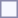<table style="border:1px solid #8888aa; background-color:#f7f8ff; padding:5px; font-size:95%; margin: 0px 12px 12px 0px;">
</table>
